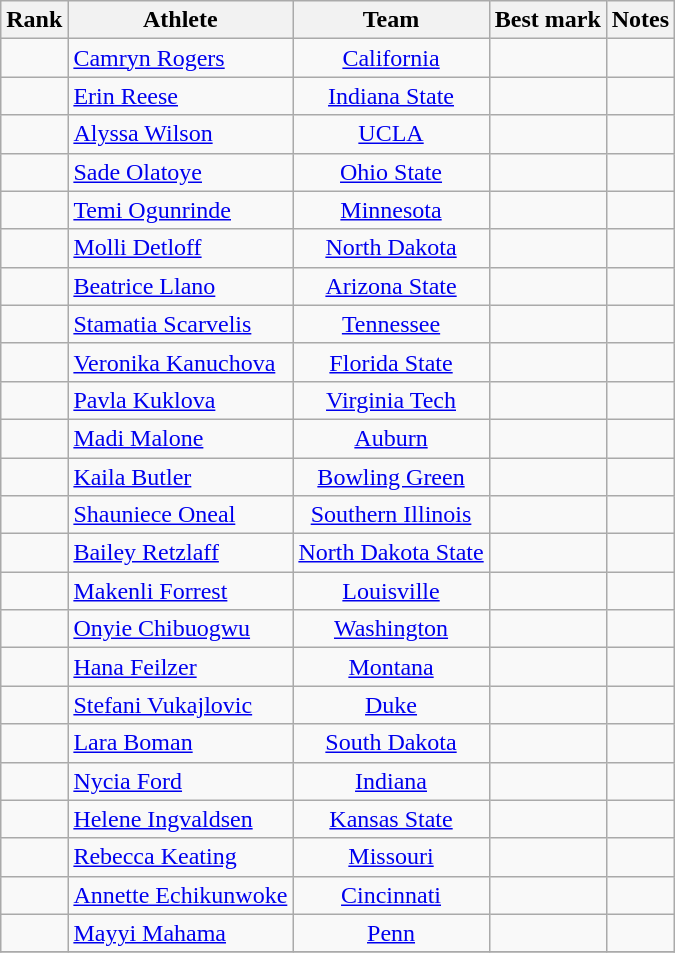<table class="wikitable sortable" style="text-align:center;">
<tr>
<th>Rank</th>
<th>Athlete</th>
<th>Team</th>
<th>Best mark</th>
<th>Notes</th>
</tr>
<tr>
<td></td>
<td align=left> <a href='#'>Camryn Rogers</a></td>
<td><a href='#'>California</a></td>
<td></td>
<td></td>
</tr>
<tr>
<td></td>
<td align=left> <a href='#'>Erin Reese</a></td>
<td><a href='#'>Indiana State</a></td>
<td></td>
<td></td>
</tr>
<tr>
<td></td>
<td align=left> <a href='#'>Alyssa Wilson</a></td>
<td><a href='#'>UCLA</a></td>
<td></td>
<td></td>
</tr>
<tr>
<td></td>
<td align=left> <a href='#'>Sade Olatoye</a></td>
<td><a href='#'>Ohio State</a></td>
<td></td>
<td></td>
</tr>
<tr>
<td></td>
<td align=left> <a href='#'>Temi Ogunrinde</a></td>
<td><a href='#'>Minnesota</a></td>
<td></td>
<td></td>
</tr>
<tr>
<td></td>
<td align=left> <a href='#'>Molli Detloff</a></td>
<td><a href='#'>North Dakota</a></td>
<td></td>
<td></td>
</tr>
<tr>
<td></td>
<td align=left> <a href='#'>Beatrice Llano</a></td>
<td><a href='#'>Arizona State</a></td>
<td></td>
<td></td>
</tr>
<tr>
<td></td>
<td align=left> <a href='#'>Stamatia Scarvelis</a></td>
<td><a href='#'>Tennessee</a></td>
<td></td>
<td></td>
</tr>
<tr>
<td></td>
<td align=left> <a href='#'>Veronika Kanuchova</a></td>
<td><a href='#'>Florida State</a></td>
<td></td>
<td></td>
</tr>
<tr>
<td></td>
<td align=left> <a href='#'>Pavla Kuklova</a></td>
<td><a href='#'>Virginia Tech</a></td>
<td></td>
<td></td>
</tr>
<tr>
<td></td>
<td align=left> <a href='#'>Madi Malone</a></td>
<td><a href='#'>Auburn</a></td>
<td></td>
<td></td>
</tr>
<tr>
<td></td>
<td align=left> <a href='#'>Kaila Butler</a></td>
<td><a href='#'>Bowling Green</a></td>
<td></td>
<td></td>
</tr>
<tr>
<td></td>
<td align=left> <a href='#'>Shauniece Oneal</a></td>
<td><a href='#'>Southern Illinois</a></td>
<td></td>
<td></td>
</tr>
<tr>
<td></td>
<td align=left> <a href='#'>Bailey Retzlaff</a></td>
<td><a href='#'>North Dakota State</a></td>
<td></td>
<td></td>
</tr>
<tr>
<td></td>
<td align=left> <a href='#'>Makenli Forrest</a></td>
<td><a href='#'>Louisville</a></td>
<td></td>
<td></td>
</tr>
<tr>
<td></td>
<td align=left> <a href='#'>Onyie Chibuogwu</a></td>
<td><a href='#'>Washington</a></td>
<td></td>
<td></td>
</tr>
<tr>
<td></td>
<td align=left> <a href='#'>Hana Feilzer</a></td>
<td><a href='#'>Montana</a></td>
<td></td>
<td></td>
</tr>
<tr>
<td></td>
<td align=left> <a href='#'>Stefani Vukajlovic</a></td>
<td><a href='#'>Duke</a></td>
<td></td>
<td></td>
</tr>
<tr>
<td></td>
<td align=left> <a href='#'>Lara Boman</a></td>
<td><a href='#'>South Dakota</a></td>
<td></td>
<td></td>
</tr>
<tr>
<td></td>
<td align=left> <a href='#'>Nycia Ford</a></td>
<td><a href='#'>Indiana</a></td>
<td></td>
<td></td>
</tr>
<tr>
<td></td>
<td align=left> <a href='#'>Helene Ingvaldsen</a></td>
<td><a href='#'>Kansas State</a></td>
<td></td>
<td></td>
</tr>
<tr>
<td></td>
<td align=left> <a href='#'>Rebecca Keating</a></td>
<td><a href='#'>Missouri</a></td>
<td></td>
<td></td>
</tr>
<tr>
<td></td>
<td align=left> <a href='#'>Annette Echikunwoke</a></td>
<td><a href='#'>Cincinnati</a></td>
<td></td>
<td></td>
</tr>
<tr>
<td></td>
<td align=left> <a href='#'>Mayyi Mahama</a></td>
<td><a href='#'>Penn</a></td>
<td></td>
<td></td>
</tr>
<tr>
</tr>
</table>
